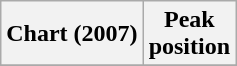<table class="wikitable sortable">
<tr>
<th align="left">Chart (2007)</th>
<th align="center">Peak<br>position</th>
</tr>
<tr>
</tr>
</table>
